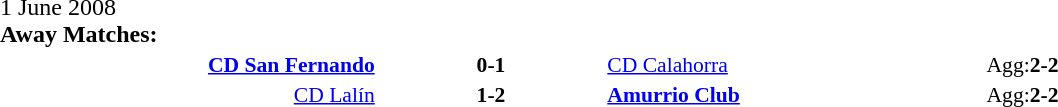<table width=100% cellspacing=1>
<tr>
<th width=20%></th>
<th width=12%></th>
<th width=20%></th>
<th></th>
</tr>
<tr>
<td>1 June 2008<br><strong>Away Matches:</strong></td>
</tr>
<tr style=font-size:90%>
<td align=right><strong><a href='#'>CD San Fernando</a></strong></td>
<td align=center><strong>0-1</strong></td>
<td><a href='#'>CD Calahorra</a></td>
<td>Agg:<strong>2-2</strong></td>
</tr>
<tr style=font-size:90%>
<td align=right><a href='#'>CD Lalín</a></td>
<td align=center><strong>1-2</strong></td>
<td><strong><a href='#'>Amurrio Club</a></strong></td>
<td>Agg:<strong>2-2</strong></td>
</tr>
</table>
